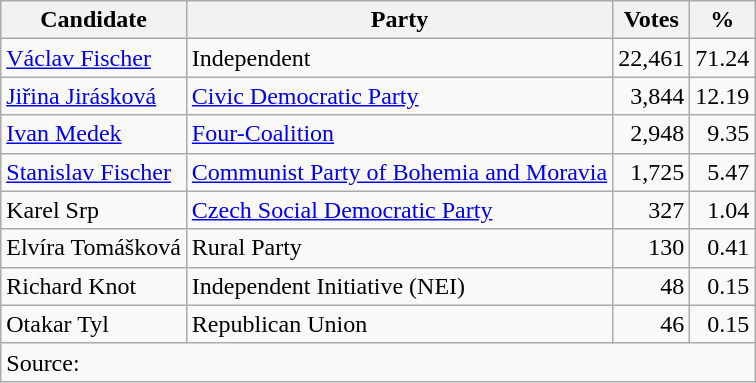<table class=wikitable style=text-align:right>
<tr>
<th>Candidate</th>
<th>Party</th>
<th>Votes</th>
<th>%</th>
</tr>
<tr>
<td align=left><a href='#'>Václav Fischer</a></td>
<td align=left>Independent</td>
<td>22,461</td>
<td>71.24</td>
</tr>
<tr>
<td align=left><a href='#'>Jiřina Jirásková</a></td>
<td align=left><a href='#'>Civic Democratic Party</a></td>
<td>3,844</td>
<td>12.19</td>
</tr>
<tr>
<td align=left><a href='#'>Ivan Medek</a></td>
<td align=left><a href='#'>Four-Coalition</a></td>
<td>2,948</td>
<td>9.35</td>
</tr>
<tr>
<td align=left><a href='#'>Stanislav Fischer</a></td>
<td align=left><a href='#'>Communist Party of Bohemia and Moravia</a></td>
<td>1,725</td>
<td>5.47</td>
</tr>
<tr>
<td align=left>Karel Srp</td>
<td align=left><a href='#'>Czech Social Democratic Party</a></td>
<td>327</td>
<td>1.04</td>
</tr>
<tr>
<td align=left>Elvíra Tomášková</td>
<td align=left>Rural Party</td>
<td>130</td>
<td>0.41</td>
</tr>
<tr>
<td align=left>Richard Knot</td>
<td align=left>Independent Initiative (NEI)</td>
<td>48</td>
<td>0.15</td>
</tr>
<tr>
<td align=left>Otakar Tyl</td>
<td align=left>Republican Union</td>
<td>46</td>
<td>0.15</td>
</tr>
<tr>
<td align=left colspan=5>Source: </td>
</tr>
</table>
